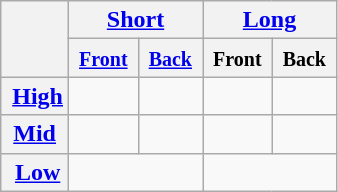<table class="wikitable">
<tr>
<th rowspan=2> </th>
<th colspan=2> <a href='#'>Short</a> </th>
<th colspan=2> <a href='#'>Long</a> </th>
</tr>
<tr>
<th><small> <a href='#'>Front</a> </small></th>
<th><small> <a href='#'>Back</a> </small></th>
<th><small> Front </small></th>
<th><small> Back </small></th>
</tr>
<tr>
<th> <strong><a href='#'>High</a></strong></th>
<td align="center"></td>
<td align=center></td>
<td align=center></td>
<td align=center></td>
</tr>
<tr>
<th> <strong><a href='#'>Mid</a></strong> </th>
<td align="center"></td>
<td align=center></td>
<td align=center></td>
<td align=center></td>
</tr>
<tr>
<th> <strong><a href='#'>Low</a></strong></th>
<td colspan="2" align="center"></td>
<td colspan=2 align=center></td>
</tr>
</table>
